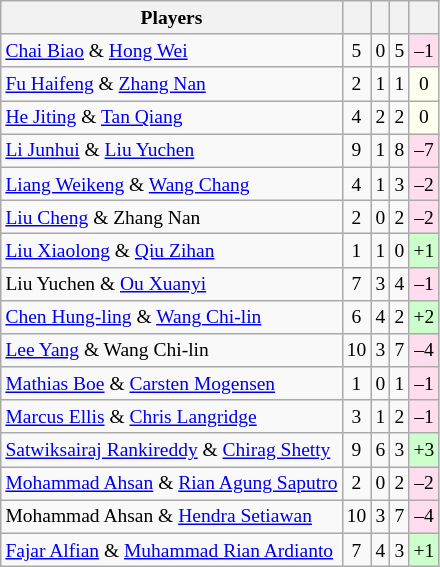<table class=wikitable style="text-align:center; font-size:small">
<tr>
<th>Players</th>
<th></th>
<th></th>
<th></th>
<th></th>
</tr>
<tr>
<td align="left"> <a href='#'>Chai Biao</a> & <a href='#'>Hong Wei</a></td>
<td>5</td>
<td>0</td>
<td>5</td>
<td bgcolor="#ffddee">–1</td>
</tr>
<tr>
<td align="left"> <a href='#'>Fu Haifeng</a> & <a href='#'>Zhang Nan</a></td>
<td>2</td>
<td>1</td>
<td>1</td>
<td bgcolor="#fffff0">0</td>
</tr>
<tr>
<td align="left"> <a href='#'>He Jiting</a> & <a href='#'>Tan Qiang</a></td>
<td>4</td>
<td>2</td>
<td>2</td>
<td bgcolor="#fffff0">0</td>
</tr>
<tr>
<td align="left"> <a href='#'>Li Junhui</a> & <a href='#'>Liu Yuchen</a></td>
<td>9</td>
<td>1</td>
<td>8</td>
<td bgcolor="#ffddee">–7</td>
</tr>
<tr>
<td align="left"> <a href='#'>Liang Weikeng</a> & <a href='#'>Wang Chang</a></td>
<td>4</td>
<td>1</td>
<td>3</td>
<td bgcolor="#ffddee">–2</td>
</tr>
<tr>
<td align="left"> <a href='#'>Liu Cheng</a> & Zhang Nan</td>
<td>2</td>
<td>0</td>
<td>2</td>
<td bgcolor="#ffddee">–2</td>
</tr>
<tr>
<td align="left"> <a href='#'>Liu Xiaolong</a> & <a href='#'>Qiu Zihan</a></td>
<td>1</td>
<td>1</td>
<td>0</td>
<td bgcolor="#ccffcc">+1</td>
</tr>
<tr>
<td align="left"> Liu Yuchen & <a href='#'>Ou Xuanyi</a></td>
<td>7</td>
<td>3</td>
<td>4</td>
<td bgcolor="#ffddee">–1</td>
</tr>
<tr>
<td align="left"> <a href='#'>Chen Hung-ling</a> & <a href='#'>Wang Chi-lin</a></td>
<td>6</td>
<td>4</td>
<td>2</td>
<td bgcolor="#ccffcc">+2</td>
</tr>
<tr>
<td align="left"> <a href='#'>Lee Yang</a> & Wang Chi-lin</td>
<td>10</td>
<td>3</td>
<td>7</td>
<td bgcolor="#ffddee">–4</td>
</tr>
<tr>
<td align="left"> <a href='#'>Mathias Boe</a> & <a href='#'>Carsten Mogensen</a></td>
<td>1</td>
<td>0</td>
<td>1</td>
<td bgcolor="#ffddee">–1</td>
</tr>
<tr>
<td align="left"> <a href='#'>Marcus Ellis</a> & <a href='#'>Chris Langridge</a></td>
<td>3</td>
<td>1</td>
<td>2</td>
<td bgcolor="#ffddee">–1</td>
</tr>
<tr>
<td align="left"> <a href='#'>Satwiksairaj Rankireddy</a> & <a href='#'>Chirag Shetty</a></td>
<td>9</td>
<td>6</td>
<td>3</td>
<td bgcolor="#ccffcc">+3</td>
</tr>
<tr>
<td align="left"> <a href='#'>Mohammad Ahsan</a> & <a href='#'>Rian Agung Saputro</a></td>
<td>2</td>
<td>0</td>
<td>2</td>
<td bgcolor="#ffddee">–2</td>
</tr>
<tr>
<td align="left"> Mohammad Ahsan & <a href='#'>Hendra Setiawan</a></td>
<td>10</td>
<td>3</td>
<td>7</td>
<td bgcolor="#ffddee">–4</td>
</tr>
<tr>
<td align="left"> <a href='#'>Fajar Alfian</a> & <a href='#'>Muhammad Rian Ardianto</a></td>
<td>7</td>
<td>4</td>
<td>3</td>
<td bgcolor="#ccffcc">+1</td>
</tr>
</table>
